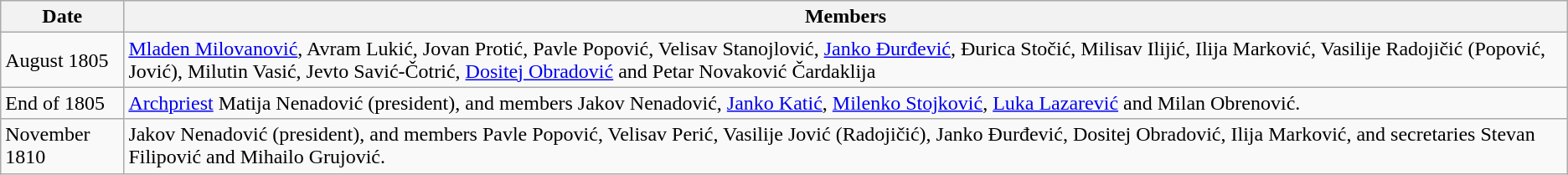<table align="center" class="wikitable">
<tr>
<th>Date</th>
<th>Members</th>
</tr>
<tr>
<td>August 1805</td>
<td><a href='#'>Mladen Milovanović</a>, Avram Lukić, Jovan Protić, Pavle Popović, Velisav Stanojlović, <a href='#'>Janko Đurđević</a>, Đurica Stočić, Milisav Ilijić, Ilija Marković, Vasilije Radojičić (Popović, Jović), Milutin Vasić, Jevto Savić-Čotrić, <a href='#'>Dositej Obradović</a> and Petar Novaković Čardaklija</td>
</tr>
<tr>
<td>End of 1805</td>
<td><a href='#'>Archpriest</a> Matija Nenadović (president), and members Jakov Nenadović, <a href='#'>Janko Katić</a>, <a href='#'>Milenko Stojković</a>, <a href='#'>Luka Lazarević</a> and Milan Obrenović.</td>
</tr>
<tr>
<td>November 1810</td>
<td>Jakov Nenadović (president), and members Pavle Popović, Velisav Perić, Vasilije Jović (Radojičić), Janko Đurđević, Dositej Obradović, Ilija Marković, and secretaries Stevan Filipović and Mihailo Grujović.</td>
</tr>
</table>
